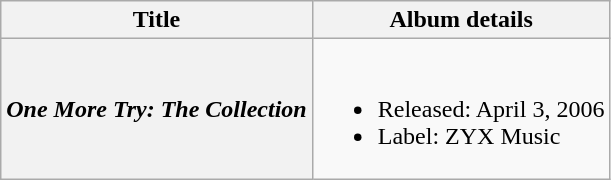<table class="wikitable plainrowheaders">
<tr>
<th>Title</th>
<th>Album details</th>
</tr>
<tr>
<th scope="row"><em>One More Try: The Collection</em></th>
<td><br><ul><li>Released: April 3, 2006</li><li>Label: ZYX Music</li></ul></td>
</tr>
</table>
